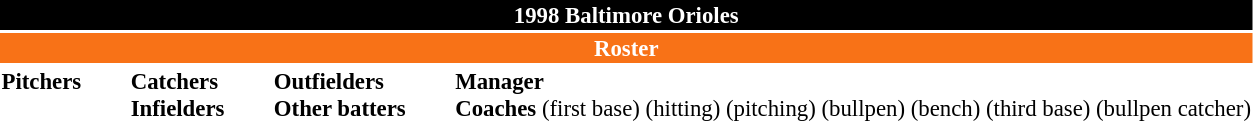<table class="toccolours" style="font-size: 95%;">
<tr>
<th colspan="10" style="background-color: black; color: #FFFFFF; text-align: center;">1998 Baltimore Orioles</th>
</tr>
<tr>
<td colspan="10" style="background-color: #F87217; color: white; text-align: center;"><strong>Roster</strong></td>
</tr>
<tr>
<td valign="top"><strong>Pitchers</strong><br>




















</td>
<td width="25px"></td>
<td valign="top"><strong>Catchers</strong><br>


<strong>Infielders</strong>









</td>
<td width="25px"></td>
<td valign="top"><strong>Outfielders</strong><br>











<strong>Other batters</strong>
</td>
<td width="25px"></td>
<td valign="top"><strong>Manager</strong><br>
<strong>Coaches</strong>
 (first base)
 (hitting)
 (pitching)
 (bullpen)
 (bench)
 (third base)
 (bullpen catcher)</td>
</tr>
</table>
